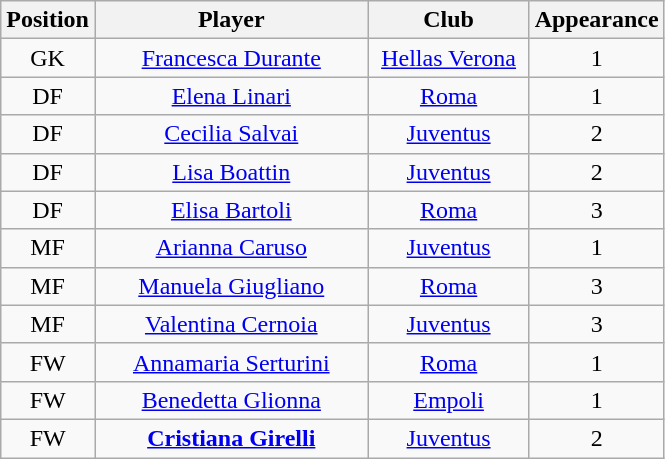<table class="sortable wikitable" style="text-align: center;">
<tr>
<th>Position</th>
<th>Player</th>
<th>Club</th>
<th>Appearance</th>
</tr>
<tr>
<td>GK</td>
<td style="width:175px;"> <a href='#'>Francesca Durante</a></td>
<td style="width:100px;"><a href='#'>Hellas Verona</a></td>
<td align="center">1</td>
</tr>
<tr>
<td>DF</td>
<td> <a href='#'>Elena Linari</a></td>
<td><a href='#'>Roma</a></td>
<td align="center">1</td>
</tr>
<tr>
<td>DF</td>
<td> <a href='#'>Cecilia Salvai</a></td>
<td><a href='#'>Juventus</a></td>
<td align="center">2</td>
</tr>
<tr>
<td>DF</td>
<td> <a href='#'>Lisa Boattin</a></td>
<td><a href='#'>Juventus</a></td>
<td align="center">2</td>
</tr>
<tr>
<td>DF</td>
<td> <a href='#'>Elisa Bartoli</a></td>
<td><a href='#'>Roma</a></td>
<td align="center">3</td>
</tr>
<tr>
<td>MF</td>
<td> <a href='#'>Arianna Caruso</a></td>
<td><a href='#'>Juventus</a></td>
<td align="center">1</td>
</tr>
<tr>
<td>MF</td>
<td> <a href='#'>Manuela Giugliano</a></td>
<td><a href='#'>Roma</a></td>
<td align="center">3</td>
</tr>
<tr>
<td>MF</td>
<td> <a href='#'>Valentina Cernoia</a></td>
<td><a href='#'>Juventus</a></td>
<td align="center">3</td>
</tr>
<tr>
<td>FW</td>
<td> <a href='#'>Annamaria Serturini</a></td>
<td><a href='#'>Roma</a></td>
<td align="center">1</td>
</tr>
<tr>
<td>FW</td>
<td> <a href='#'>Benedetta Glionna</a></td>
<td><a href='#'>Empoli</a></td>
<td align="center">1</td>
</tr>
<tr>
<td>FW</td>
<td> <strong><a href='#'>Cristiana Girelli</a></strong></td>
<td><a href='#'>Juventus</a></td>
<td align="center">2</td>
</tr>
</table>
